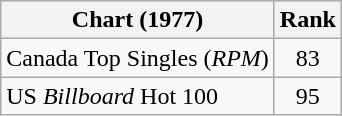<table class="wikitable">
<tr>
<th>Chart (1977)</th>
<th style="text-align:center;">Rank</th>
</tr>
<tr>
<td>Canada Top Singles (<em>RPM</em>)</td>
<td style="text-align:center;">83</td>
</tr>
<tr>
<td>US <em>Billboard</em> Hot 100</td>
<td style="text-align:center;">95</td>
</tr>
</table>
